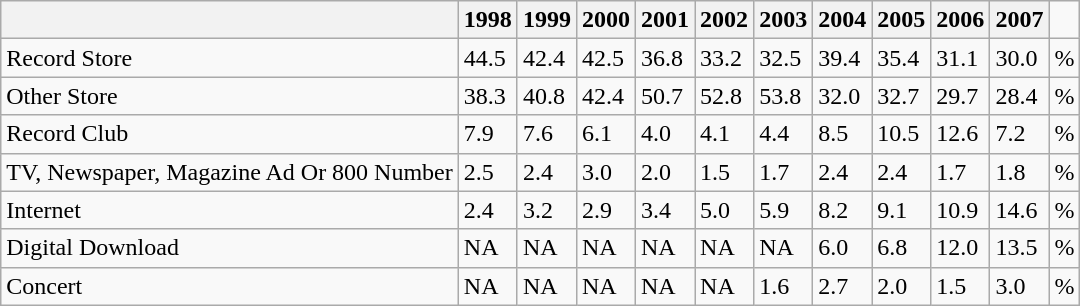<table class="wikitable">
<tr>
<th></th>
<th>1998</th>
<th>1999</th>
<th>2000</th>
<th>2001</th>
<th>2002</th>
<th>2003</th>
<th>2004</th>
<th>2005</th>
<th>2006</th>
<th>2007</th>
</tr>
<tr>
<td>Record Store</td>
<td>44.5</td>
<td>42.4</td>
<td>42.5</td>
<td>36.8</td>
<td>33.2</td>
<td>32.5</td>
<td>39.4</td>
<td>35.4</td>
<td>31.1</td>
<td>30.0</td>
<td>%</td>
</tr>
<tr>
<td>Other Store</td>
<td>38.3</td>
<td>40.8</td>
<td>42.4</td>
<td>50.7</td>
<td>52.8</td>
<td>53.8</td>
<td>32.0</td>
<td>32.7</td>
<td>29.7</td>
<td>28.4</td>
<td>%</td>
</tr>
<tr>
<td>Record Club</td>
<td>7.9</td>
<td>7.6</td>
<td>6.1</td>
<td>4.0</td>
<td>4.1</td>
<td>4.4</td>
<td>8.5</td>
<td>10.5</td>
<td>12.6</td>
<td>7.2</td>
<td>%</td>
</tr>
<tr>
<td>TV, Newspaper, Magazine Ad Or 800 Number</td>
<td>2.5</td>
<td>2.4</td>
<td>3.0</td>
<td>2.0</td>
<td>1.5</td>
<td>1.7</td>
<td>2.4</td>
<td>2.4</td>
<td>1.7</td>
<td>1.8</td>
<td>%</td>
</tr>
<tr>
<td>Internet</td>
<td>2.4</td>
<td>3.2</td>
<td>2.9</td>
<td>3.4</td>
<td>5.0</td>
<td>5.9</td>
<td>8.2</td>
<td>9.1</td>
<td>10.9</td>
<td>14.6</td>
<td>%</td>
</tr>
<tr>
<td>Digital Download</td>
<td>NA</td>
<td>NA</td>
<td>NA</td>
<td>NA</td>
<td>NA</td>
<td>NA</td>
<td>6.0</td>
<td>6.8</td>
<td>12.0</td>
<td>13.5</td>
<td>%</td>
</tr>
<tr>
<td>Concert</td>
<td>NA</td>
<td>NA</td>
<td>NA</td>
<td>NA</td>
<td>NA</td>
<td>1.6</td>
<td>2.7</td>
<td>2.0</td>
<td>1.5</td>
<td>3.0</td>
<td>%</td>
</tr>
</table>
